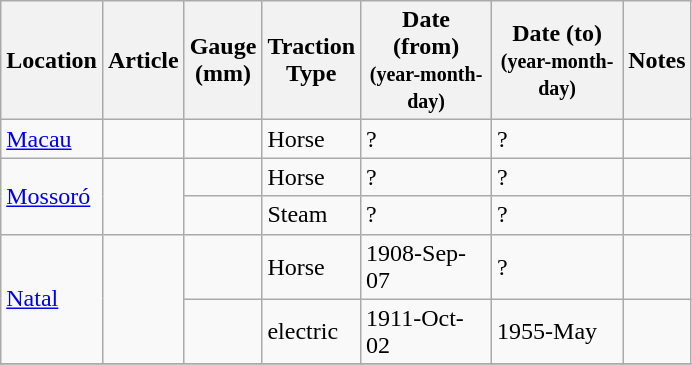<table class="wikitable sortable">
<tr>
<th>Location</th>
<th>Article</th>
<th>Gauge<br> (mm)</th>
<th>Traction<br>Type</th>
<th width=80px>Date (from)<br><small>(year-month-day)</small></th>
<th width=80px>Date (to)<br><small>(year-month-day)</small></th>
<th>Notes</th>
</tr>
<tr>
<td><a href='#'>Macau</a></td>
<td> </td>
<td align=right></td>
<td>Horse</td>
<td>?</td>
<td>?</td>
<td> </td>
</tr>
<tr>
<td rowspan="2"><a href='#'>Mossoró</a></td>
<td rowspan="2"> </td>
<td align=right></td>
<td>Horse</td>
<td>?</td>
<td>?</td>
<td> </td>
</tr>
<tr>
<td align=right></td>
<td>Steam</td>
<td>?</td>
<td>?</td>
<td> </td>
</tr>
<tr>
<td rowspan="2"><a href='#'>Natal</a></td>
<td rowspan="2"> </td>
<td align=right></td>
<td>Horse</td>
<td>1908-Sep-07</td>
<td>?</td>
<td></td>
</tr>
<tr>
<td align=right></td>
<td>electric</td>
<td>1911-Oct-02</td>
<td>1955-May</td>
<td></td>
</tr>
<tr>
</tr>
</table>
